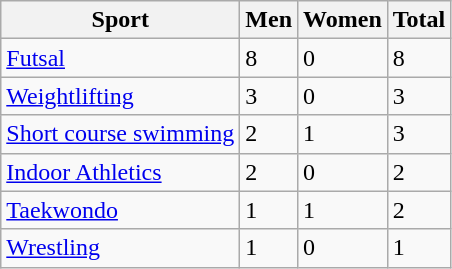<table class="wikitable sortable">
<tr>
<th>Sport</th>
<th>Men</th>
<th>Women</th>
<th>Total</th>
</tr>
<tr>
<td><a href='#'>Futsal</a></td>
<td>8</td>
<td>0</td>
<td>8</td>
</tr>
<tr>
<td><a href='#'>Weightlifting</a></td>
<td>3</td>
<td>0</td>
<td>3</td>
</tr>
<tr>
<td><a href='#'>Short course swimming</a></td>
<td>2</td>
<td>1</td>
<td>3</td>
</tr>
<tr>
<td><a href='#'>Indoor Athletics</a></td>
<td>2</td>
<td>0</td>
<td>2</td>
</tr>
<tr>
<td><a href='#'>Taekwondo</a></td>
<td>1</td>
<td>1</td>
<td>2</td>
</tr>
<tr>
<td><a href='#'>Wrestling</a></td>
<td>1</td>
<td>0</td>
<td>1</td>
</tr>
</table>
